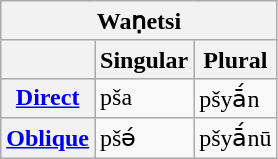<table class="wikitable">
<tr>
<th colspan="3">Waṇetsi</th>
</tr>
<tr>
<th></th>
<th>Singular</th>
<th>Plural</th>
</tr>
<tr>
<th><strong><a href='#'>Direct</a></strong></th>
<td>pša</td>
<td>pšyā́n</td>
</tr>
<tr>
<th><strong><a href='#'>Oblique</a></strong></th>
<td>pšə́</td>
<td>pšyā́nū</td>
</tr>
</table>
